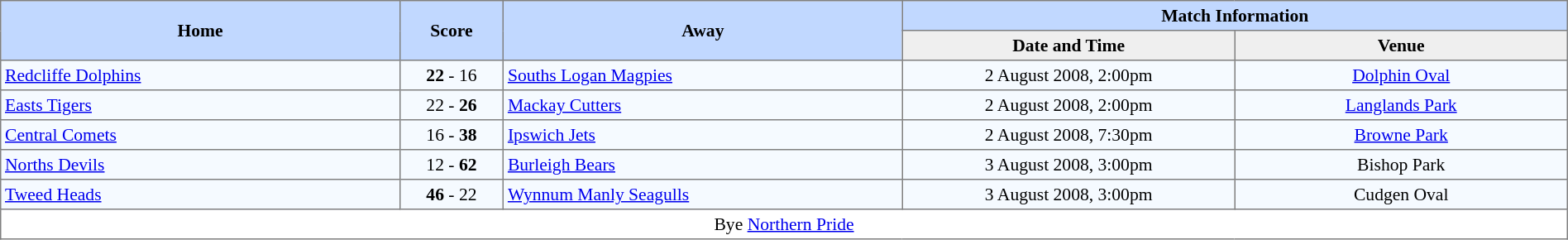<table border=1 style="border-collapse:collapse; font-size:90%; text-align:center;" cellpadding=3 cellspacing=0>
<tr bgcolor=#C1D8FF>
<th rowspan=2 width=12%>Home</th>
<th rowspan=2 width=3%>Score</th>
<th rowspan=2 width=12%>Away</th>
<th colspan=5>Match Information</th>
</tr>
<tr bgcolor=#EFEFEF>
<th width=10%>Date and Time</th>
<th width=10%>Venue</th>
</tr>
<tr bgcolor=#F5FAFF>
<td align=left> <a href='#'>Redcliffe Dolphins</a></td>
<td><strong>22</strong> - 16</td>
<td align=left> <a href='#'>Souths Logan Magpies</a></td>
<td>2 August 2008, 2:00pm</td>
<td><a href='#'>Dolphin Oval</a></td>
</tr>
<tr bgcolor=#F5FAFF>
<td align=left> <a href='#'>Easts Tigers</a></td>
<td>22 - <strong>26</strong></td>
<td align=left> <a href='#'>Mackay Cutters</a></td>
<td>2 August 2008, 2:00pm</td>
<td><a href='#'>Langlands Park</a></td>
</tr>
<tr bgcolor=#F5FAFF>
<td align=left> <a href='#'>Central Comets</a></td>
<td>16 - <strong>38</strong></td>
<td align=left> <a href='#'>Ipswich Jets</a></td>
<td>2 August 2008, 7:30pm</td>
<td><a href='#'>Browne Park</a></td>
</tr>
<tr bgcolor=#F5FAFF>
<td align=left> <a href='#'>Norths Devils</a></td>
<td>12 - <strong>62</strong></td>
<td align=left> <a href='#'>Burleigh Bears</a></td>
<td>3 August 2008, 3:00pm</td>
<td>Bishop Park</td>
</tr>
<tr bgcolor=#F5FAFF>
<td align=left> <a href='#'>Tweed Heads</a></td>
<td><strong>46</strong> - 22</td>
<td align=left> <a href='#'>Wynnum Manly Seagulls</a></td>
<td>3 August 2008, 3:00pm</td>
<td>Cudgen Oval</td>
</tr>
<tr>
<td colspan=5>Bye  <a href='#'>Northern Pride</a></td>
</tr>
</table>
